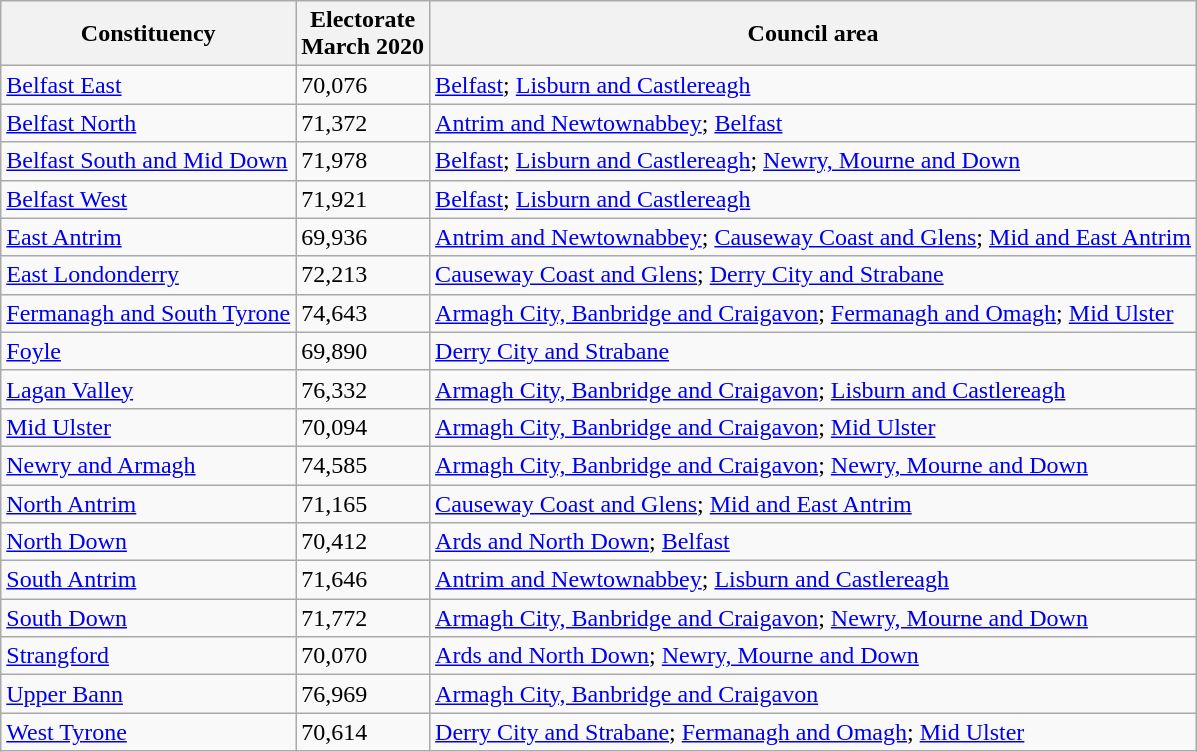<table class="wikitable sortable" id="NI">
<tr>
<th>Constituency</th>
<th>Electorate<br>March 2020</th>
<th>Council area</th>
</tr>
<tr>
<td><a href='#'>Belfast East</a></td>
<td>70,076</td>
<td><a href='#'>Belfast</a>; <a href='#'>Lisburn and Castlereagh</a></td>
</tr>
<tr>
<td><a href='#'>Belfast North</a></td>
<td>71,372</td>
<td><a href='#'>Antrim and Newtownabbey</a>; <a href='#'>Belfast</a></td>
</tr>
<tr>
<td><a href='#'>Belfast South and Mid Down</a></td>
<td>71,978</td>
<td><a href='#'>Belfast</a>; <a href='#'>Lisburn and Castlereagh</a>; <a href='#'>Newry, Mourne and Down</a></td>
</tr>
<tr>
<td><a href='#'>Belfast West</a></td>
<td>71,921</td>
<td><a href='#'>Belfast</a>; <a href='#'>Lisburn and Castlereagh</a></td>
</tr>
<tr>
<td><a href='#'>East Antrim</a></td>
<td>69,936</td>
<td><a href='#'>Antrim and Newtownabbey</a>; <a href='#'>Causeway Coast and Glens</a>; <a href='#'>Mid and East Antrim</a></td>
</tr>
<tr>
<td><a href='#'>East Londonderry</a></td>
<td>72,213</td>
<td><a href='#'>Causeway Coast and Glens</a>; <a href='#'>Derry City and Strabane</a></td>
</tr>
<tr>
<td><a href='#'>Fermanagh and South Tyrone</a></td>
<td>74,643</td>
<td><a href='#'>Armagh City, Banbridge and Craigavon</a>; <a href='#'>Fermanagh and Omagh</a>; <a href='#'>Mid Ulster</a></td>
</tr>
<tr>
<td><a href='#'>Foyle</a></td>
<td>69,890</td>
<td><a href='#'>Derry City and Strabane</a></td>
</tr>
<tr>
<td><a href='#'>Lagan Valley</a></td>
<td>76,332</td>
<td><a href='#'>Armagh City, Banbridge and Craigavon</a>; <a href='#'>Lisburn and Castlereagh</a></td>
</tr>
<tr>
<td><a href='#'>Mid Ulster</a></td>
<td>70,094</td>
<td><a href='#'>Armagh City, Banbridge and Craigavon</a>; <a href='#'>Mid Ulster</a></td>
</tr>
<tr>
<td><a href='#'>Newry and Armagh</a></td>
<td>74,585</td>
<td><a href='#'>Armagh City, Banbridge and Craigavon</a>; <a href='#'>Newry, Mourne and Down</a></td>
</tr>
<tr>
<td><a href='#'>North Antrim</a></td>
<td>71,165</td>
<td><a href='#'>Causeway Coast and Glens</a>; <a href='#'>Mid and East Antrim</a></td>
</tr>
<tr>
<td><a href='#'>North Down</a></td>
<td>70,412</td>
<td><a href='#'>Ards and North Down</a>; <a href='#'>Belfast</a></td>
</tr>
<tr>
<td><a href='#'>South Antrim</a></td>
<td>71,646</td>
<td><a href='#'>Antrim and Newtownabbey</a>; <a href='#'>Lisburn and Castlereagh</a></td>
</tr>
<tr>
<td><a href='#'>South Down</a></td>
<td>71,772</td>
<td><a href='#'>Armagh City, Banbridge and Craigavon</a>; <a href='#'>Newry, Mourne and Down</a></td>
</tr>
<tr>
<td><a href='#'>Strangford</a></td>
<td>70,070</td>
<td><a href='#'>Ards and North Down</a>; <a href='#'>Newry, Mourne and Down</a></td>
</tr>
<tr>
<td><a href='#'>Upper Bann</a></td>
<td>76,969</td>
<td><a href='#'>Armagh City, Banbridge and Craigavon</a></td>
</tr>
<tr>
<td><a href='#'>West Tyrone</a></td>
<td>70,614</td>
<td><a href='#'>Derry City and Strabane</a>; <a href='#'>Fermanagh and Omagh</a>; <a href='#'>Mid Ulster</a></td>
</tr>
</table>
